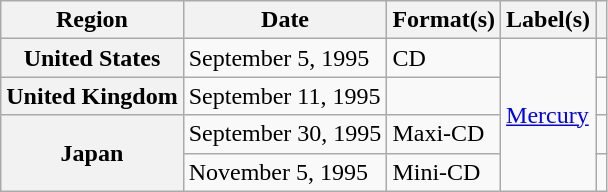<table class="wikitable plainrowheaders">
<tr>
<th scope="col">Region</th>
<th scope="col">Date</th>
<th scope="col">Format(s)</th>
<th scope="col">Label(s)</th>
<th scope="col"></th>
</tr>
<tr>
<th scope="row">United States</th>
<td>September 5, 1995</td>
<td>CD</td>
<td rowspan="4"><a href='#'>Mercury</a></td>
<td align="center"></td>
</tr>
<tr>
<th scope="row">United Kingdom</th>
<td>September 11, 1995</td>
<td></td>
<td align="center"></td>
</tr>
<tr>
<th scope="row" rowspan="2">Japan</th>
<td>September 30, 1995</td>
<td>Maxi-CD</td>
<td align="center"></td>
</tr>
<tr>
<td>November 5, 1995</td>
<td>Mini-CD</td>
<td align="center"></td>
</tr>
</table>
